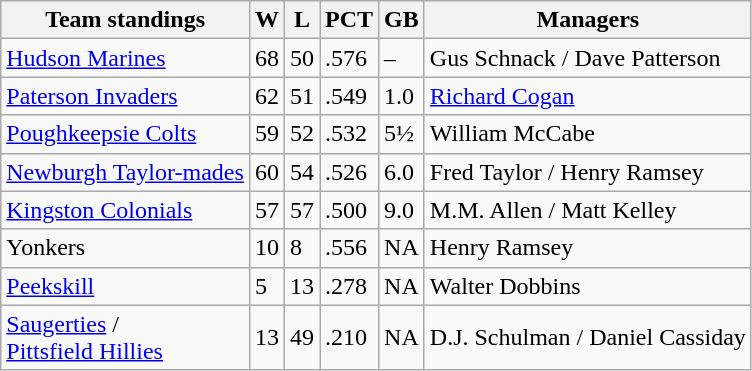<table class="wikitable">
<tr>
<th>Team standings</th>
<th>W</th>
<th>L</th>
<th>PCT</th>
<th>GB</th>
<th>Managers</th>
</tr>
<tr>
<td><a href='#'>Hudson Marines</a></td>
<td>68</td>
<td>50</td>
<td>.576</td>
<td>–</td>
<td>Gus Schnack / Dave Patterson</td>
</tr>
<tr>
<td><a href='#'>Paterson Invaders</a></td>
<td>62</td>
<td>51</td>
<td>.549</td>
<td>1.0</td>
<td><a href='#'>Richard Cogan</a></td>
</tr>
<tr>
<td><a href='#'>Poughkeepsie Colts</a></td>
<td>59</td>
<td>52</td>
<td>.532</td>
<td>5½</td>
<td>William McCabe</td>
</tr>
<tr>
<td><a href='#'>Newburgh Taylor-mades</a></td>
<td>60</td>
<td>54</td>
<td>.526</td>
<td>6.0</td>
<td>Fred Taylor / Henry Ramsey</td>
</tr>
<tr>
<td><a href='#'>Kingston Colonials</a></td>
<td>57</td>
<td>57</td>
<td>.500</td>
<td>9.0</td>
<td>M.M. Allen / Matt Kelley</td>
</tr>
<tr>
<td>Yonkers</td>
<td>10</td>
<td>8</td>
<td>.556</td>
<td>NA</td>
<td>Henry Ramsey</td>
</tr>
<tr>
<td><a href='#'>Peekskill</a></td>
<td>5</td>
<td>13</td>
<td>.278</td>
<td>NA</td>
<td>Walter Dobbins</td>
</tr>
<tr>
<td><a href='#'>Saugerties</a> /<br> <a href='#'>Pittsfield Hillies</a></td>
<td>13</td>
<td>49</td>
<td>.210</td>
<td>NA</td>
<td>D.J. Schulman / Daniel Cassiday</td>
</tr>
</table>
